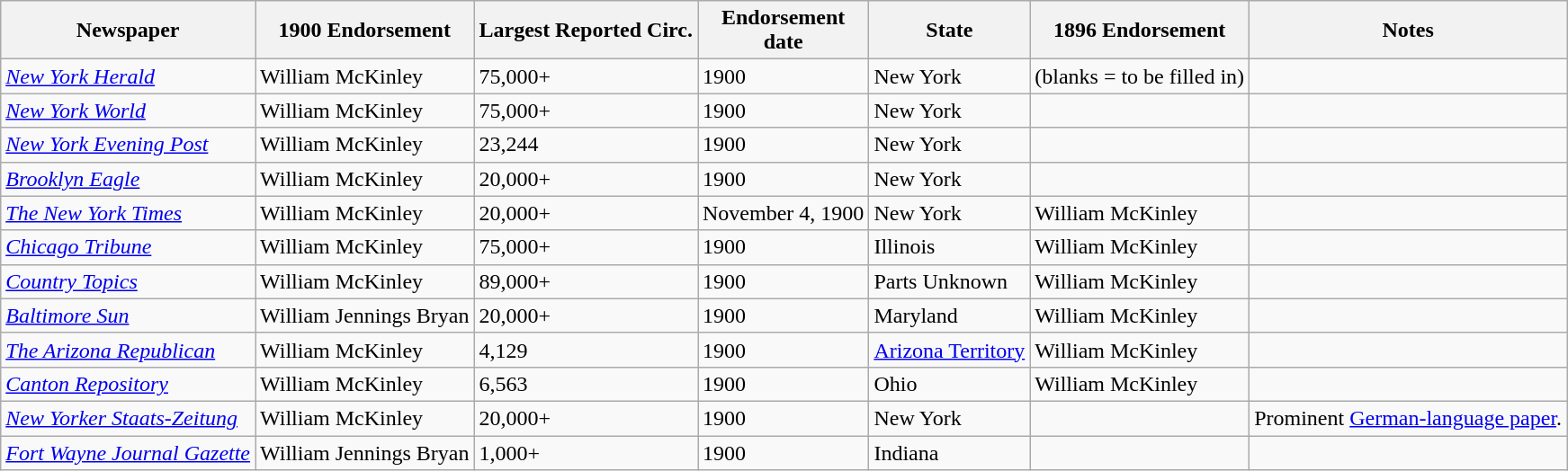<table class="wikitable sortable">
<tr>
<th>Newspaper</th>
<th>1900 Endorsement</th>
<th data-sort-type="number">Largest Reported Circ.</th>
<th>Endorsement<br>date</th>
<th>State</th>
<th>1896 Endorsement</th>
<th class="unsortable">Notes</th>
</tr>
<tr>
<td><em><a href='#'>New York Herald</a></em></td>
<td data-sort-value="McKinley" >William McKinley</td>
<td>75,000+</td>
<td data-sort-value="1900">1900</td>
<td>New York</td>
<td>(blanks = to be filled in)</td>
<td></td>
</tr>
<tr>
<td><em><a href='#'>New York World</a></em></td>
<td data-sort-value="McKinley" >William McKinley</td>
<td>75,000+</td>
<td data-sort-value="1900">1900</td>
<td>New York</td>
<td></td>
<td></td>
</tr>
<tr>
<td><em><a href='#'>New York Evening Post</a></em></td>
<td data-sort-value="McKinley" >William McKinley</td>
<td>23,244</td>
<td data-sort-value="1900">1900</td>
<td>New York</td>
<td></td>
<td></td>
</tr>
<tr>
<td><em><a href='#'>Brooklyn Eagle</a></em></td>
<td data-sort-value="McKinley" >William McKinley</td>
<td>20,000+</td>
<td data-sort-value="1900">1900</td>
<td>New York</td>
<td></td>
<td></td>
</tr>
<tr>
<td><em><a href='#'>The New York Times</a></em></td>
<td data-sort-value="McKinley" >William McKinley</td>
<td>20,000+</td>
<td data-sort-value="1900-11-04">November 4, 1900</td>
<td>New York</td>
<td data-sort-value="McKinley" >William McKinley</td>
<td></td>
</tr>
<tr>
<td><em><a href='#'>Chicago Tribune</a></em></td>
<td data-sort-value="McKinley" >William McKinley</td>
<td>75,000+</td>
<td data-sort-value="1900">1900</td>
<td>Illinois</td>
<td data-sort-value="McKinley" >William McKinley</td>
<td></td>
</tr>
<tr>
<td><em><a href='#'>Country Topics</a></em></td>
<td data-sort-value="McKinley" >William McKinley</td>
<td>89,000+</td>
<td data-sort-value="1900">1900</td>
<td>Parts Unknown</td>
<td data-sort-value="McKinley" >William McKinley</td>
<td></td>
</tr>
<tr>
<td><em><a href='#'>Baltimore Sun</a></em></td>
<td data-sort-value="Bryan" >William Jennings Bryan</td>
<td>20,000+</td>
<td data-sort-value="1900">1900</td>
<td>Maryland</td>
<td data-sort-value="McKinley" >William McKinley</td>
<td></td>
</tr>
<tr>
<td><em><a href='#'>The Arizona Republican</a></em></td>
<td data-sort-value="McKinley" >William McKinley</td>
<td>4,129</td>
<td data-sort-value="1900">1900</td>
<td><a href='#'>Arizona Territory</a></td>
<td data-sort-value="McKinley" >William McKinley</td>
<td></td>
</tr>
<tr>
<td><em><a href='#'>Canton Repository</a></em></td>
<td data-sort-value="McKinley" >William McKinley</td>
<td>6,563</td>
<td data-sort-value="1900">1900</td>
<td>Ohio</td>
<td data-sort-value="McKinley" >William McKinley</td>
<td></td>
</tr>
<tr>
<td><em><a href='#'>New Yorker Staats-Zeitung</a></em></td>
<td data-sort-value="McKinley" >William McKinley</td>
<td>20,000+</td>
<td data-sort-value="1900">1900</td>
<td>New York</td>
<td></td>
<td>Prominent <a href='#'>German-language paper</a>.</td>
</tr>
<tr>
<td><em><a href='#'>Fort Wayne Journal Gazette</a></em></td>
<td data-sort-value="Bryan" >William Jennings Bryan</td>
<td>1,000+</td>
<td data-sort-value="1900">1900</td>
<td>Indiana</td>
<td></td>
<td></td>
</tr>
</table>
